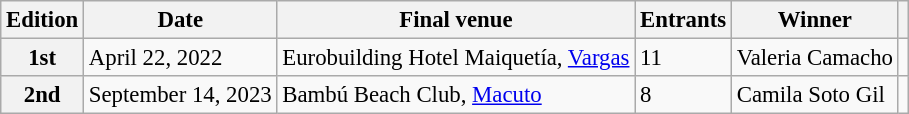<table class="wikitable defaultcenter col2left col3left col5left" style="font-size:95%;">
<tr>
<th>Edition</th>
<th>Date</th>
<th>Final venue</th>
<th>Entrants</th>
<th>Winner</th>
<th></th>
</tr>
<tr>
<th>1st</th>
<td>April 22, 2022</td>
<td>Eurobuilding Hotel Maiquetía, <a href='#'>Vargas</a></td>
<td>11</td>
<td>Valeria Camacho</td>
<td></td>
</tr>
<tr>
<th>2nd</th>
<td>September 14, 2023</td>
<td>Bambú Beach Club, <a href='#'>Macuto</a></td>
<td>8</td>
<td>Camila Soto Gil</td>
<td></td>
</tr>
</table>
